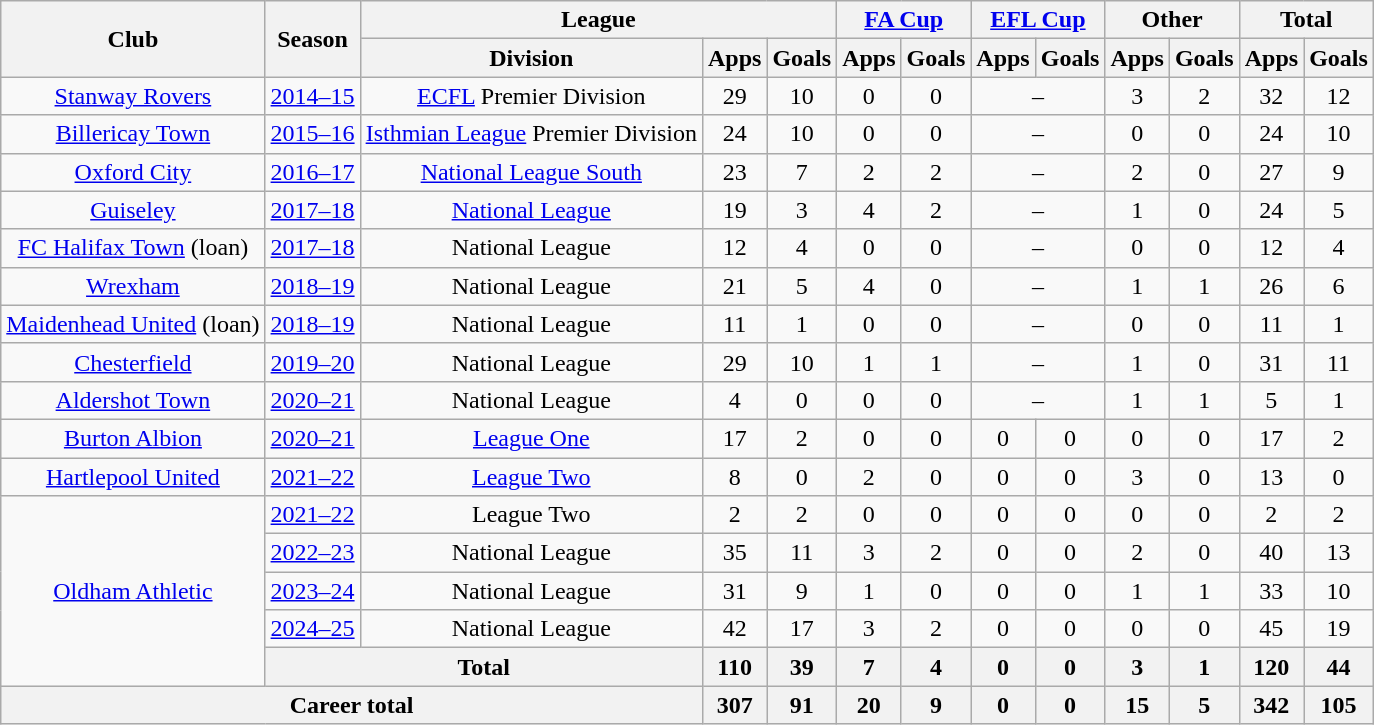<table class="wikitable" style="text-align: center;">
<tr>
<th rowspan="2">Club</th>
<th rowspan="2">Season</th>
<th colspan="3">League</th>
<th colspan="2"><a href='#'>FA Cup</a></th>
<th colspan="2"><a href='#'>EFL Cup</a></th>
<th colspan="2">Other</th>
<th colspan="2">Total</th>
</tr>
<tr>
<th>Division</th>
<th>Apps</th>
<th>Goals</th>
<th>Apps</th>
<th>Goals</th>
<th>Apps</th>
<th>Goals</th>
<th>Apps</th>
<th>Goals</th>
<th>Apps</th>
<th>Goals</th>
</tr>
<tr>
<td><a href='#'>Stanway Rovers</a></td>
<td><a href='#'>2014–15</a></td>
<td><a href='#'>ECFL</a> Premier Division</td>
<td>29</td>
<td>10</td>
<td>0</td>
<td>0</td>
<td colspan="2">–</td>
<td>3</td>
<td>2</td>
<td>32</td>
<td>12</td>
</tr>
<tr>
<td><a href='#'>Billericay Town</a></td>
<td><a href='#'>2015–16</a></td>
<td><a href='#'>Isthmian League</a> Premier Division</td>
<td>24</td>
<td>10</td>
<td>0</td>
<td>0</td>
<td colspan="2">–</td>
<td>0</td>
<td>0</td>
<td>24</td>
<td>10</td>
</tr>
<tr>
<td><a href='#'>Oxford City</a></td>
<td><a href='#'>2016–17</a></td>
<td><a href='#'>National League South</a></td>
<td>23</td>
<td>7</td>
<td>2</td>
<td>2</td>
<td colspan="2">–</td>
<td>2</td>
<td>0</td>
<td>27</td>
<td>9</td>
</tr>
<tr>
<td><a href='#'>Guiseley</a></td>
<td><a href='#'>2017–18</a></td>
<td><a href='#'>National League</a></td>
<td>19</td>
<td>3</td>
<td>4</td>
<td>2</td>
<td colspan="2">–</td>
<td>1</td>
<td>0</td>
<td>24</td>
<td>5</td>
</tr>
<tr>
<td><a href='#'>FC Halifax Town</a> (loan)</td>
<td><a href='#'>2017–18</a></td>
<td>National League</td>
<td>12</td>
<td>4</td>
<td>0</td>
<td>0</td>
<td colspan="2">–</td>
<td>0</td>
<td>0</td>
<td>12</td>
<td>4</td>
</tr>
<tr>
<td><a href='#'>Wrexham</a></td>
<td><a href='#'>2018–19</a></td>
<td>National League</td>
<td>21</td>
<td>5</td>
<td>4</td>
<td>0</td>
<td colspan="2">–</td>
<td>1</td>
<td>1</td>
<td>26</td>
<td>6</td>
</tr>
<tr>
<td><a href='#'>Maidenhead United</a> (loan)</td>
<td><a href='#'>2018–19</a></td>
<td>National League</td>
<td>11</td>
<td>1</td>
<td>0</td>
<td>0</td>
<td colspan="2">–</td>
<td>0</td>
<td>0</td>
<td>11</td>
<td>1</td>
</tr>
<tr>
<td><a href='#'>Chesterfield</a></td>
<td><a href='#'>2019–20</a></td>
<td>National League</td>
<td>29</td>
<td>10</td>
<td>1</td>
<td>1</td>
<td colspan="2">–</td>
<td>1</td>
<td>0</td>
<td>31</td>
<td>11</td>
</tr>
<tr>
<td><a href='#'>Aldershot Town</a></td>
<td><a href='#'>2020–21</a></td>
<td>National League</td>
<td>4</td>
<td>0</td>
<td>0</td>
<td>0</td>
<td colspan="2">–</td>
<td>1</td>
<td>1</td>
<td>5</td>
<td>1</td>
</tr>
<tr>
<td><a href='#'>Burton Albion</a></td>
<td><a href='#'>2020–21</a></td>
<td><a href='#'>League One</a></td>
<td>17</td>
<td>2</td>
<td>0</td>
<td>0</td>
<td>0</td>
<td>0</td>
<td>0</td>
<td>0</td>
<td>17</td>
<td>2</td>
</tr>
<tr>
<td><a href='#'>Hartlepool United</a></td>
<td><a href='#'>2021–22</a></td>
<td><a href='#'>League Two</a></td>
<td>8</td>
<td>0</td>
<td>2</td>
<td>0</td>
<td>0</td>
<td>0</td>
<td>3</td>
<td>0</td>
<td>13</td>
<td>0</td>
</tr>
<tr>
<td rowspan=5><a href='#'>Oldham Athletic</a></td>
<td><a href='#'>2021–22</a></td>
<td>League Two</td>
<td>2</td>
<td>2</td>
<td>0</td>
<td>0</td>
<td>0</td>
<td>0</td>
<td>0</td>
<td>0</td>
<td>2</td>
<td>2</td>
</tr>
<tr>
<td><a href='#'>2022–23</a></td>
<td>National League</td>
<td>35</td>
<td>11</td>
<td>3</td>
<td>2</td>
<td>0</td>
<td>0</td>
<td>2</td>
<td>0</td>
<td>40</td>
<td>13</td>
</tr>
<tr>
<td><a href='#'>2023–24</a></td>
<td>National League</td>
<td>31</td>
<td>9</td>
<td>1</td>
<td>0</td>
<td>0</td>
<td>0</td>
<td>1</td>
<td>1</td>
<td>33</td>
<td>10</td>
</tr>
<tr>
<td><a href='#'>2024–25</a></td>
<td>National League</td>
<td>42</td>
<td>17</td>
<td>3</td>
<td>2</td>
<td>0</td>
<td>0</td>
<td>0</td>
<td>0</td>
<td>45</td>
<td>19</td>
</tr>
<tr>
<th colspan=2>Total</th>
<th>110</th>
<th>39</th>
<th>7</th>
<th>4</th>
<th>0</th>
<th>0</th>
<th>3</th>
<th>1</th>
<th>120</th>
<th>44</th>
</tr>
<tr>
<th colspan="3">Career total</th>
<th>307</th>
<th>91</th>
<th>20</th>
<th>9</th>
<th>0</th>
<th>0</th>
<th>15</th>
<th>5</th>
<th>342</th>
<th>105</th>
</tr>
</table>
